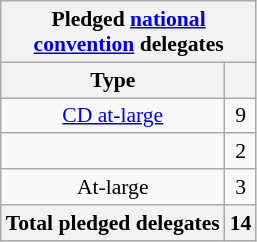<table class="wikitable sortable" style="font-size:90%;text-align:center;float:none;padding:5px;">
<tr>
<th colspan="2">Pledged <a href='#'>national<br>convention</a> delegates</th>
</tr>
<tr>
<th>Type</th>
<th></th>
</tr>
<tr>
<td><a href='#'>CD at-large</a></td>
<td>9</td>
</tr>
<tr>
<td></td>
<td>2</td>
</tr>
<tr>
<td>At-large</td>
<td>3</td>
</tr>
<tr>
<th>Total pledged delegates</th>
<th>14</th>
</tr>
</table>
